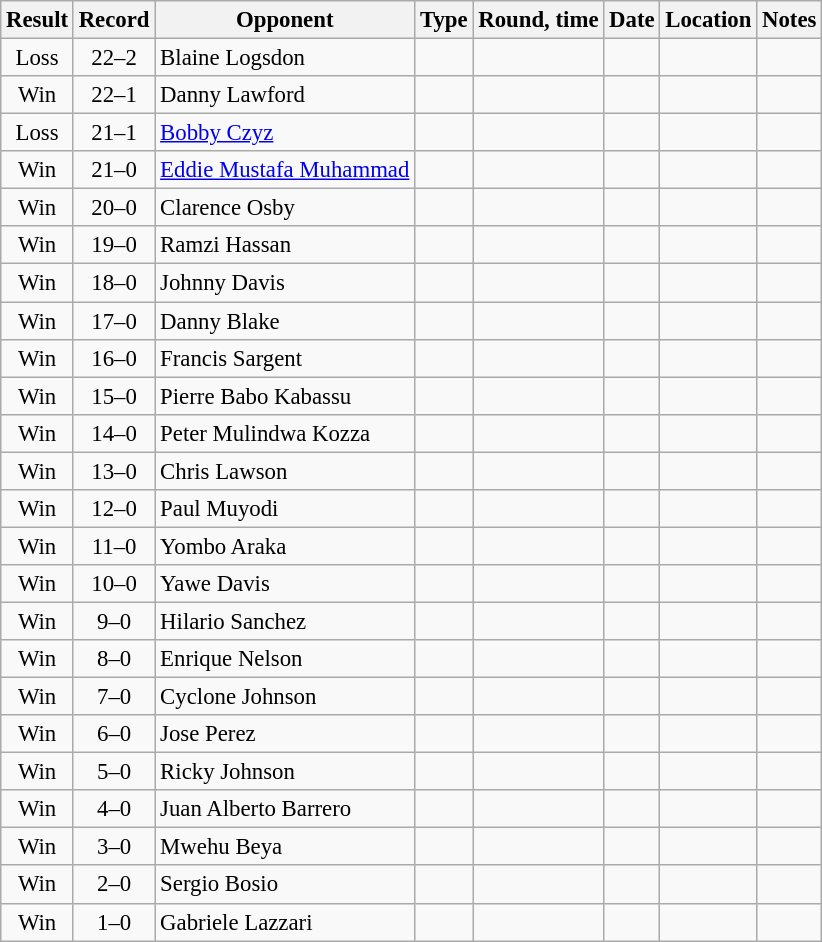<table class="wikitable" style="text-align:center; font-size:95%">
<tr>
<th>Result</th>
<th>Record</th>
<th>Opponent</th>
<th>Type</th>
<th>Round, time</th>
<th>Date</th>
<th>Location</th>
<th>Notes</th>
</tr>
<tr>
<td>Loss</td>
<td>22–2</td>
<td align=left> Blaine Logsdon</td>
<td></td>
<td></td>
<td></td>
<td align=left> </td>
<td align=left></td>
</tr>
<tr>
<td>Win</td>
<td>22–1</td>
<td align=left> Danny Lawford</td>
<td></td>
<td></td>
<td></td>
<td align=left> </td>
<td align=left></td>
</tr>
<tr>
<td>Loss</td>
<td>21–1</td>
<td align=left> <a href='#'>Bobby Czyz</a></td>
<td></td>
<td></td>
<td></td>
<td align=left> </td>
<td align=left></td>
</tr>
<tr>
<td>Win</td>
<td>21–0</td>
<td align=left> <a href='#'>Eddie Mustafa Muhammad</a></td>
<td></td>
<td></td>
<td></td>
<td align=left> </td>
<td align=left></td>
</tr>
<tr>
<td>Win</td>
<td>20–0</td>
<td align=left> Clarence Osby</td>
<td></td>
<td></td>
<td></td>
<td align=left> </td>
<td align=left></td>
</tr>
<tr>
<td>Win</td>
<td>19–0</td>
<td align=left> Ramzi Hassan</td>
<td></td>
<td></td>
<td></td>
<td align=left> </td>
<td align=left></td>
</tr>
<tr>
<td>Win</td>
<td>18–0</td>
<td align=left> Johnny Davis</td>
<td></td>
<td></td>
<td></td>
<td align=left> </td>
<td align=left></td>
</tr>
<tr>
<td>Win</td>
<td>17–0</td>
<td align=left> Danny Blake</td>
<td></td>
<td></td>
<td></td>
<td align=left> </td>
<td align=left></td>
</tr>
<tr>
<td>Win</td>
<td>16–0</td>
<td align=left> Francis Sargent</td>
<td></td>
<td></td>
<td></td>
<td align=left> </td>
<td align=left></td>
</tr>
<tr>
<td>Win</td>
<td>15–0</td>
<td align=left> Pierre Babo Kabassu</td>
<td></td>
<td></td>
<td></td>
<td align=left> </td>
<td align=left></td>
</tr>
<tr>
<td>Win</td>
<td>14–0</td>
<td align=left> Peter Mulindwa Kozza</td>
<td></td>
<td></td>
<td></td>
<td align=left> </td>
<td align=left></td>
</tr>
<tr>
<td>Win</td>
<td>13–0</td>
<td align=left> Chris Lawson</td>
<td></td>
<td></td>
<td></td>
<td align=left> </td>
<td align=left></td>
</tr>
<tr>
<td>Win</td>
<td>12–0</td>
<td align=left> Paul Muyodi</td>
<td></td>
<td></td>
<td></td>
<td align=left> </td>
<td align=left></td>
</tr>
<tr>
<td>Win</td>
<td>11–0</td>
<td align=left> Yombo Araka</td>
<td></td>
<td></td>
<td></td>
<td align=left> </td>
<td align=left></td>
</tr>
<tr>
<td>Win</td>
<td>10–0</td>
<td align=left> Yawe Davis</td>
<td></td>
<td></td>
<td></td>
<td align=left> </td>
<td align=left></td>
</tr>
<tr>
<td>Win</td>
<td>9–0</td>
<td align=left> Hilario Sanchez</td>
<td></td>
<td></td>
<td></td>
<td align=left> </td>
<td align=left></td>
</tr>
<tr>
<td>Win</td>
<td>8–0</td>
<td align=left> Enrique Nelson</td>
<td></td>
<td></td>
<td></td>
<td align=left> </td>
<td align=left></td>
</tr>
<tr>
<td>Win</td>
<td>7–0</td>
<td align=left> Cyclone Johnson</td>
<td></td>
<td></td>
<td></td>
<td align=left> </td>
<td align=left></td>
</tr>
<tr>
<td>Win</td>
<td>6–0</td>
<td align=left> Jose Perez</td>
<td></td>
<td></td>
<td></td>
<td align=left> </td>
<td align=left></td>
</tr>
<tr>
<td>Win</td>
<td>5–0</td>
<td align=left> Ricky Johnson</td>
<td></td>
<td></td>
<td></td>
<td align=left> </td>
<td align=left></td>
</tr>
<tr>
<td>Win</td>
<td>4–0</td>
<td align=left> Juan Alberto Barrero</td>
<td></td>
<td></td>
<td></td>
<td align=left> </td>
<td align=left></td>
</tr>
<tr>
<td>Win</td>
<td>3–0</td>
<td align=left> Mwehu Beya</td>
<td></td>
<td></td>
<td></td>
<td align=left> </td>
<td align=left></td>
</tr>
<tr>
<td>Win</td>
<td>2–0</td>
<td align=left> Sergio Bosio</td>
<td></td>
<td></td>
<td></td>
<td align=left> </td>
<td align=left></td>
</tr>
<tr>
<td>Win</td>
<td>1–0</td>
<td align=left> Gabriele Lazzari</td>
<td></td>
<td></td>
<td></td>
<td align=left> </td>
<td align=left></td>
</tr>
</table>
